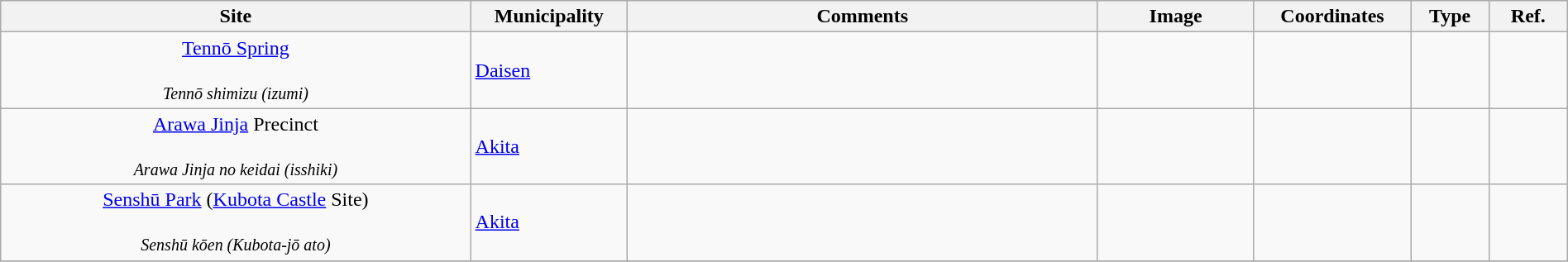<table class="wikitable sortable"  style="width:100%;">
<tr>
<th width="30%" align="left">Site</th>
<th width="10%" align="left">Municipality</th>
<th width="30%" align="left" class="unsortable">Comments</th>
<th width="10%" align="left"  class="unsortable">Image</th>
<th width="10%" align="left" class="unsortable">Coordinates</th>
<th width="5%" align="left">Type</th>
<th width="5%" align="left"  class="unsortable">Ref.</th>
</tr>
<tr>
<td align="center"><a href='#'>Tennō Spring</a><br><br><small><em>Tennō shimizu (izumi)</em></small></td>
<td><a href='#'>Daisen</a></td>
<td></td>
<td></td>
<td></td>
<td></td>
<td></td>
</tr>
<tr>
<td align="center"><a href='#'>Arawa Jinja</a> Precinct<br><br><small><em>Arawa Jinja no keidai (isshiki)</em></small></td>
<td><a href='#'>Akita</a></td>
<td></td>
<td></td>
<td></td>
<td></td>
<td></td>
</tr>
<tr>
<td align="center"><a href='#'>Senshū Park</a> (<a href='#'>Kubota Castle</a> Site)<br><br><small><em>Senshū kōen (Kubota-jō ato)</em></small></td>
<td><a href='#'>Akita</a></td>
<td></td>
<td></td>
<td></td>
<td></td>
<td></td>
</tr>
<tr>
</tr>
</table>
